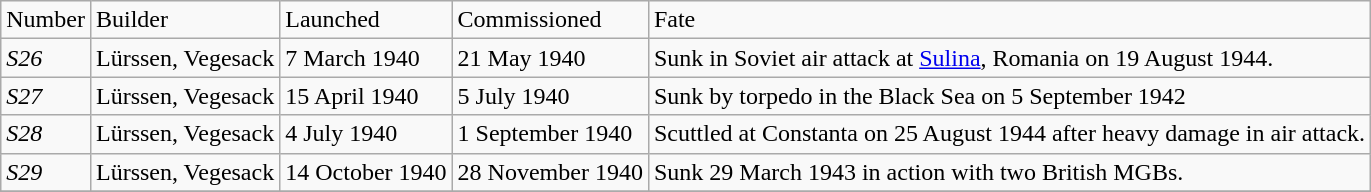<table class="wikitable" style="text-align:left">
<tr>
<td>Number</td>
<td>Builder</td>
<td>Launched</td>
<td>Commissioned</td>
<td>Fate</td>
</tr>
<tr>
<td><em>S26</em></td>
<td>Lürssen, Vegesack</td>
<td>7 March 1940</td>
<td>21 May 1940</td>
<td>Sunk in Soviet air attack at <a href='#'>Sulina</a>, Romania on 19 August 1944.</td>
</tr>
<tr>
<td><em>S27</em></td>
<td>Lürssen, Vegesack</td>
<td>15 April 1940</td>
<td>5 July 1940</td>
<td>Sunk by torpedo in the Black Sea on 5 September 1942</td>
</tr>
<tr>
<td><em>S28</em></td>
<td>Lürssen, Vegesack</td>
<td>4 July 1940</td>
<td>1 September 1940</td>
<td>Scuttled at Constanta on 25 August 1944 after heavy damage in air attack.</td>
</tr>
<tr>
<td><em>S29</em></td>
<td>Lürssen, Vegesack</td>
<td>14 October 1940</td>
<td>28 November 1940</td>
<td>Sunk 29 March 1943 in action with two British MGBs.</td>
</tr>
<tr>
</tr>
</table>
